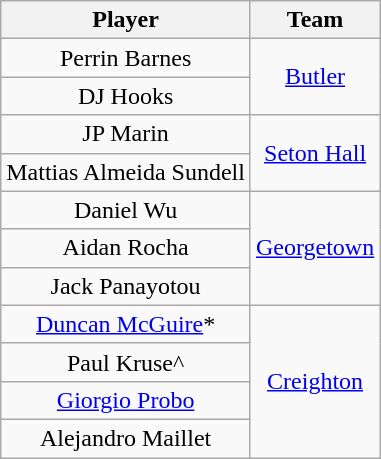<table class="wikitable" style="text-align: center;">
<tr>
<th>Player</th>
<th>Team</th>
</tr>
<tr>
<td>Perrin Barnes</td>
<td rowspan=2><a href='#'>Butler</a></td>
</tr>
<tr>
<td>DJ Hooks</td>
</tr>
<tr>
<td>JP Marin</td>
<td rowspan=2><a href='#'>Seton Hall</a></td>
</tr>
<tr>
<td>Mattias Almeida Sundell</td>
</tr>
<tr>
<td>Daniel Wu</td>
<td rowspan=3><a href='#'>Georgetown</a></td>
</tr>
<tr>
<td>Aidan Rocha</td>
</tr>
<tr>
<td>Jack Panayotou</td>
</tr>
<tr>
<td><a href='#'>Duncan McGuire</a>*</td>
<td rowspan=4><a href='#'>Creighton</a></td>
</tr>
<tr>
<td>Paul Kruse^</td>
</tr>
<tr>
<td><a href='#'>Giorgio Probo</a></td>
</tr>
<tr>
<td>Alejandro Maillet</td>
</tr>
</table>
